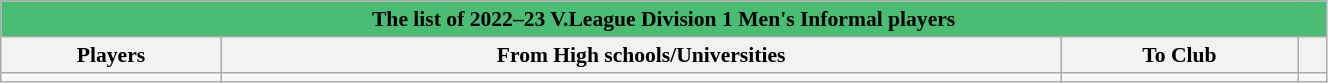<table class="wikitable" style="font-size:90%; width:70%; text-center;">
<tr>
<th style=background:#48BD73 colspan=4><span>The list of 2022–23 V.League Division 1 Men's Informal players</span></th>
</tr>
<tr>
<th>Players</th>
<th>From High schools/Universities</th>
<th>To Club</th>
<th></th>
</tr>
<tr>
<td></td>
<td></td>
<td></td>
<td></td>
</tr>
</table>
